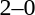<table style="text-align:center">
<tr>
<th width=200></th>
<th width=100></th>
<th width=200></th>
</tr>
<tr>
<td align=right></td>
<td>2–0</td>
<td align=left></td>
</tr>
<tr>
</tr>
</table>
